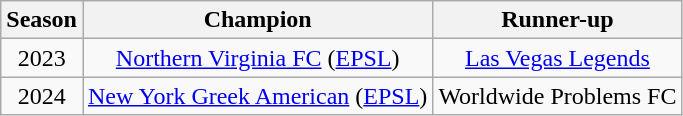<table class="wikitable sortable" style="text-align: center;">
<tr>
<th>Season</th>
<th>Champion</th>
<th>Runner-up</th>
</tr>
<tr>
<td>2023</td>
<td><a href='#'>Northern Virginia FC</a> (<a href='#'>EPSL</a>)</td>
<td><a href='#'>Las Vegas Legends</a></td>
</tr>
<tr>
<td>2024</td>
<td><a href='#'>New York Greek American</a> (<a href='#'>EPSL</a>)</td>
<td>Worldwide Problems FC</td>
</tr>
</table>
